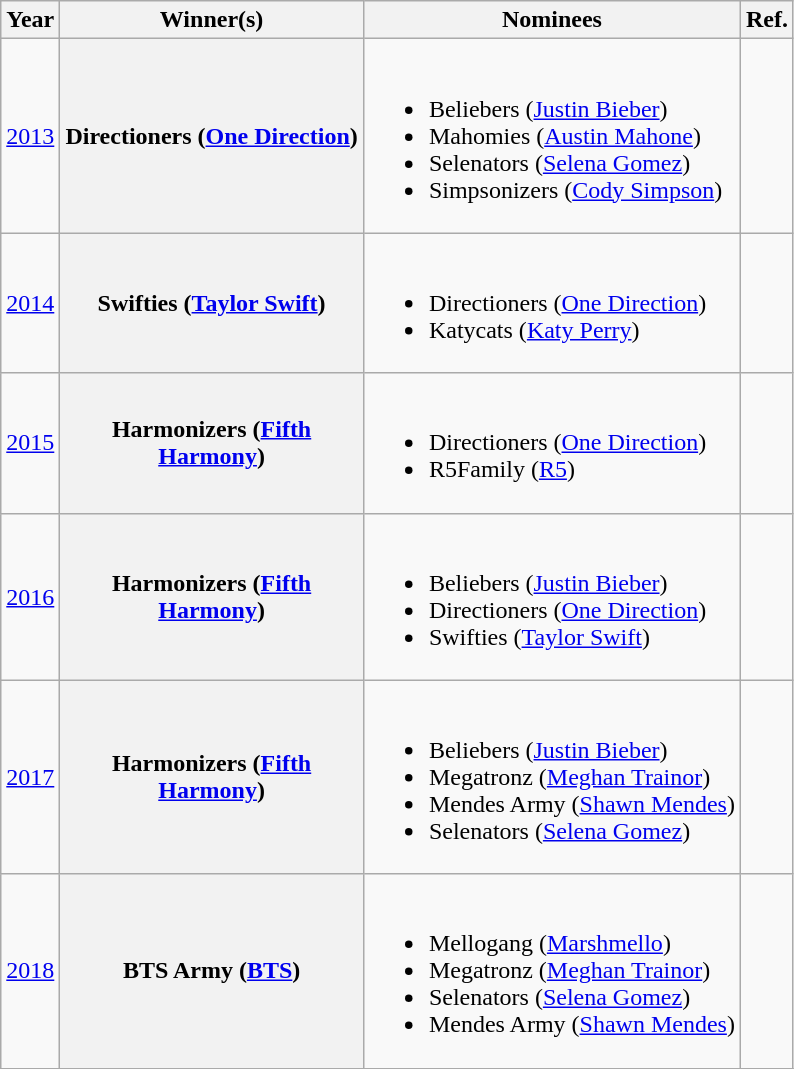<table class="wikitable sortable">
<tr>
<th scope="col" style="width:5px;">Year</th>
<th scope="col" style="width:195px;">Winner(s)</th>
<th scope="col" class="unsortable">Nominees</th>
<th scope="col" class="unsortable">Ref.</th>
</tr>
<tr>
<td align="center"><a href='#'>2013</a></td>
<th scope="row" align="center">Directioners (<a href='#'>One Direction</a>)</th>
<td><br><ul><li>Beliebers (<a href='#'>Justin Bieber</a>)</li><li>Mahomies (<a href='#'>Austin Mahone</a>)</li><li>Selenators (<a href='#'>Selena Gomez</a>)</li><li>Simpsonizers (<a href='#'>Cody Simpson</a>)</li></ul></td>
<td align="center"></td>
</tr>
<tr>
<td align="center"><a href='#'>2014</a></td>
<th scope="row" align="center">Swifties (<a href='#'>Taylor Swift</a>)</th>
<td><br><ul><li>Directioners (<a href='#'>One Direction</a>)</li><li>Katycats (<a href='#'>Katy Perry</a>)</li></ul></td>
<td align="center"></td>
</tr>
<tr>
<td align="center"><a href='#'>2015</a></td>
<th scope="row" align="center">Harmonizers (<a href='#'>Fifth Harmony</a>)</th>
<td><br><ul><li>Directioners (<a href='#'>One Direction</a>)</li><li>R5Family (<a href='#'>R5</a>)</li></ul></td>
<td align="center"></td>
</tr>
<tr>
<td align="center"><a href='#'>2016</a></td>
<th scope="row" align="center">Harmonizers (<a href='#'>Fifth Harmony</a>)</th>
<td><br><ul><li>Beliebers (<a href='#'>Justin Bieber</a>)</li><li>Directioners (<a href='#'>One Direction</a>)</li><li>Swifties (<a href='#'>Taylor Swift</a>)</li></ul></td>
<td align="center"></td>
</tr>
<tr>
<td align="center"><a href='#'>2017</a></td>
<th scope="row" align="center">Harmonizers (<a href='#'>Fifth Harmony</a>)</th>
<td><br><ul><li>Beliebers (<a href='#'>Justin Bieber</a>)</li><li>Megatronz (<a href='#'>Meghan Trainor</a>)</li><li>Mendes Army (<a href='#'>Shawn Mendes</a>)</li><li>Selenators (<a href='#'>Selena Gomez</a>)</li></ul></td>
<td align="center"></td>
</tr>
<tr>
<td align="center"><a href='#'>2018</a></td>
<th scope="row" align="center">BTS Army (<a href='#'>BTS</a>)</th>
<td><br><ul><li>Mellogang (<a href='#'>Marshmello</a>)</li><li>Megatronz (<a href='#'>Meghan Trainor</a>)</li><li>Selenators (<a href='#'>Selena Gomez</a>)</li><li>Mendes Army (<a href='#'>Shawn Mendes</a>)</li></ul></td>
<td align="center"></td>
</tr>
<tr>
</tr>
</table>
